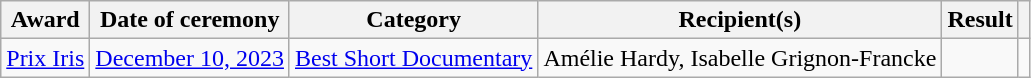<table class="wikitable plainrowheaders sortable">
<tr>
<th scope="col">Award</th>
<th scope="col">Date of ceremony</th>
<th scope="col">Category</th>
<th scope="col">Recipient(s)</th>
<th scope="col">Result</th>
<th scope="col" class="unsortable"></th>
</tr>
<tr>
<td><a href='#'>Prix Iris</a></td>
<td><a href='#'>December 10, 2023</a></td>
<td><a href='#'>Best Short Documentary</a></td>
<td>Amélie Hardy, Isabelle Grignon-Francke</td>
<td></td>
<td></td>
</tr>
</table>
